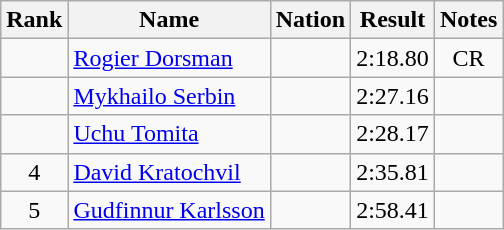<table class="wikitable sortable" style="text-align:center">
<tr>
<th>Rank</th>
<th>Name</th>
<th>Nation</th>
<th>Result</th>
<th>Notes</th>
</tr>
<tr>
<td></td>
<td align=left><a href='#'>Rogier Dorsman</a></td>
<td align=left></td>
<td>2:18.80</td>
<td>CR</td>
</tr>
<tr>
<td></td>
<td align=left><a href='#'>Mykhailo Serbin</a></td>
<td align=left></td>
<td>2:27.16</td>
<td></td>
</tr>
<tr>
<td></td>
<td align=left><a href='#'>Uchu Tomita</a></td>
<td align=left></td>
<td>2:28.17</td>
<td></td>
</tr>
<tr>
<td>4</td>
<td align=left><a href='#'>David Kratochvil</a></td>
<td align=left></td>
<td>2:35.81</td>
<td></td>
</tr>
<tr>
<td>5</td>
<td align=left><a href='#'>Gudfinnur Karlsson</a></td>
<td align=left></td>
<td>2:58.41</td>
<td></td>
</tr>
</table>
